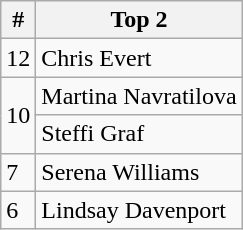<table class=wikitable>
<tr>
<th>#</th>
<th>Top 2</th>
</tr>
<tr>
<td>12</td>
<td> Chris Evert</td>
</tr>
<tr>
<td rowspan=2>10</td>
<td> Martina Navratilova</td>
</tr>
<tr>
<td> Steffi Graf</td>
</tr>
<tr>
<td>7</td>
<td> Serena Williams</td>
</tr>
<tr>
<td>6</td>
<td> Lindsay Davenport</td>
</tr>
</table>
